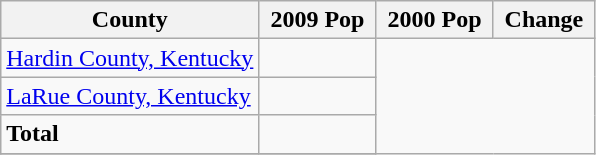<table class=wikitable>
<tr>
<th>County</th>
<th> 2009 Pop </th>
<th> 2000 Pop </th>
<th> Change </th>
</tr>
<tr>
<td><a href='#'>Hardin County, Kentucky</a></td>
<td></td>
</tr>
<tr>
<td><a href='#'>LaRue County, Kentucky</a></td>
<td></td>
</tr>
<tr>
<td><strong>Total</strong></td>
<td></td>
</tr>
<tr>
</tr>
</table>
